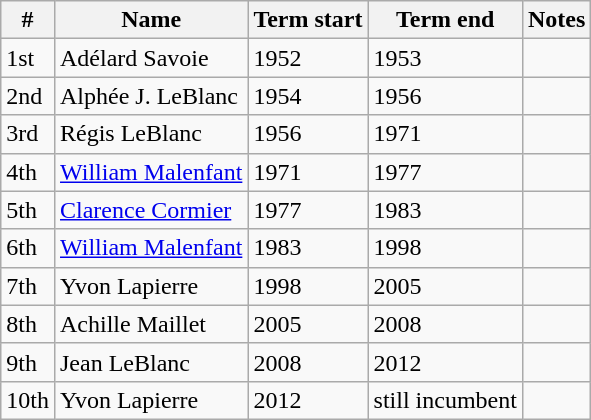<table class="wikitable sortable">
<tr>
<th>#</th>
<th>Name</th>
<th>Term start</th>
<th>Term end</th>
<th>Notes</th>
</tr>
<tr>
<td>1st</td>
<td>Adélard Savoie</td>
<td>1952</td>
<td>1953</td>
<td></td>
</tr>
<tr>
<td>2nd</td>
<td>Alphée J. LeBlanc</td>
<td>1954</td>
<td>1956</td>
<td></td>
</tr>
<tr>
<td>3rd</td>
<td>Régis LeBlanc</td>
<td>1956</td>
<td>1971</td>
<td></td>
</tr>
<tr>
<td>4th</td>
<td><a href='#'>William Malenfant</a></td>
<td>1971</td>
<td>1977</td>
<td></td>
</tr>
<tr>
<td>5th</td>
<td><a href='#'>Clarence Cormier</a></td>
<td>1977</td>
<td>1983</td>
<td></td>
</tr>
<tr>
<td>6th</td>
<td><a href='#'>William Malenfant</a></td>
<td>1983</td>
<td>1998</td>
<td></td>
</tr>
<tr>
<td>7th</td>
<td>Yvon Lapierre</td>
<td>1998</td>
<td>2005</td>
<td></td>
</tr>
<tr>
<td>8th</td>
<td>Achille Maillet</td>
<td>2005</td>
<td>2008</td>
<td></td>
</tr>
<tr>
<td>9th</td>
<td>Jean LeBlanc</td>
<td>2008</td>
<td>2012</td>
<td></td>
</tr>
<tr>
<td>10th</td>
<td>Yvon Lapierre</td>
<td>2012</td>
<td>still incumbent</td>
<td></td>
</tr>
</table>
